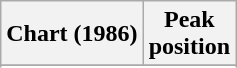<table class="wikitable sortable">
<tr>
<th>Chart (1986)</th>
<th>Peak<br>position</th>
</tr>
<tr>
</tr>
<tr>
</tr>
<tr>
</tr>
<tr>
</tr>
</table>
